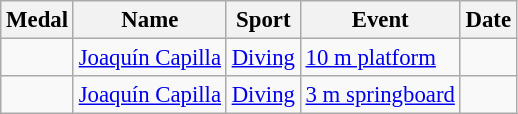<table class="wikitable sortable" style="font-size: 95%;">
<tr>
<th>Medal</th>
<th>Name</th>
<th>Sport</th>
<th>Event</th>
<th>Date</th>
</tr>
<tr>
<td></td>
<td><a href='#'>Joaquín Capilla</a></td>
<td><a href='#'>Diving</a></td>
<td><a href='#'>10 m platform</a></td>
<td></td>
</tr>
<tr>
<td></td>
<td><a href='#'>Joaquín Capilla</a></td>
<td><a href='#'>Diving</a></td>
<td><a href='#'>3 m springboard</a></td>
<td></td>
</tr>
</table>
